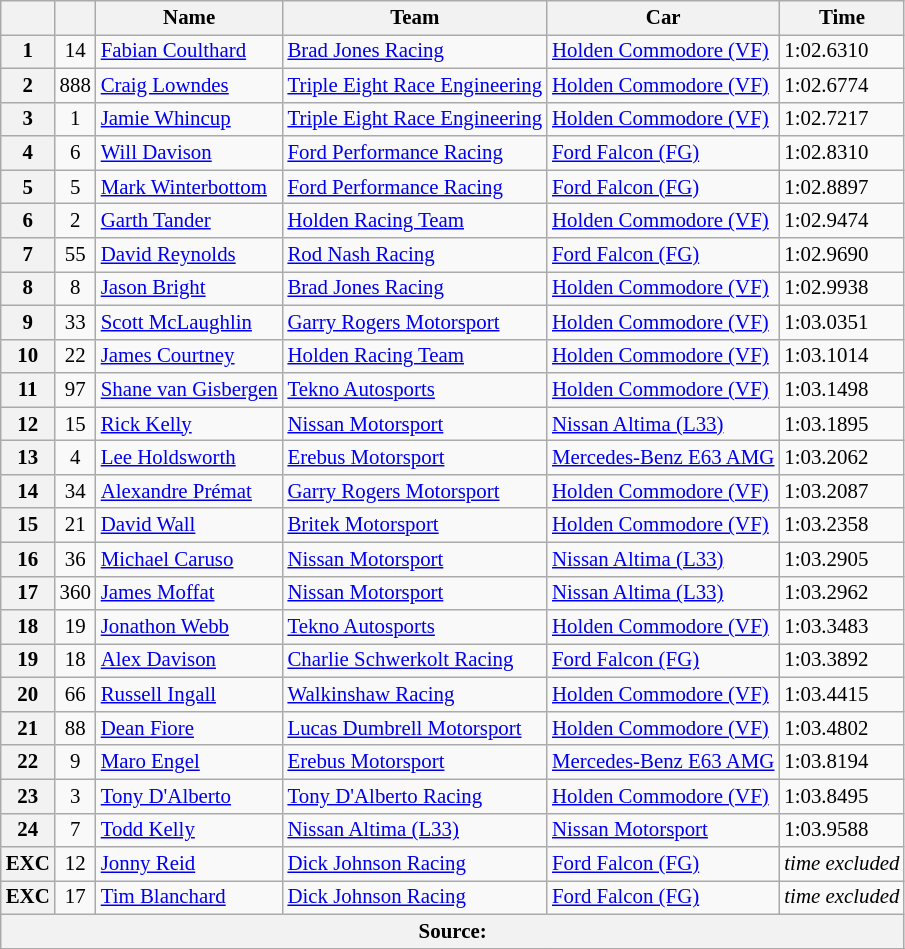<table class="wikitable" style="font-size: 87%">
<tr>
<th></th>
<th></th>
<th>Name</th>
<th>Team</th>
<th>Car</th>
<th>Time</th>
</tr>
<tr>
<th>1</th>
<td align="center">14</td>
<td> <a href='#'>Fabian Coulthard</a></td>
<td><a href='#'>Brad Jones Racing</a></td>
<td><a href='#'>Holden Commodore (VF)</a></td>
<td>1:02.6310</td>
</tr>
<tr>
<th>2</th>
<td align="center">888</td>
<td> <a href='#'>Craig Lowndes</a></td>
<td><a href='#'>Triple Eight Race Engineering</a></td>
<td><a href='#'>Holden Commodore (VF)</a></td>
<td>1:02.6774</td>
</tr>
<tr>
<th>3</th>
<td align="center">1</td>
<td> <a href='#'>Jamie Whincup</a></td>
<td><a href='#'>Triple Eight Race Engineering</a></td>
<td><a href='#'>Holden Commodore (VF)</a></td>
<td>1:02.7217</td>
</tr>
<tr>
<th>4</th>
<td align="center">6</td>
<td> <a href='#'>Will Davison</a></td>
<td><a href='#'>Ford Performance Racing</a></td>
<td><a href='#'>Ford Falcon (FG)</a></td>
<td>1:02.8310</td>
</tr>
<tr>
<th>5</th>
<td align="center">5</td>
<td> <a href='#'>Mark Winterbottom</a></td>
<td><a href='#'>Ford Performance Racing</a></td>
<td><a href='#'>Ford Falcon (FG)</a></td>
<td>1:02.8897</td>
</tr>
<tr>
<th>6</th>
<td align="center">2</td>
<td> <a href='#'>Garth Tander</a></td>
<td><a href='#'>Holden Racing Team</a></td>
<td><a href='#'>Holden Commodore (VF)</a></td>
<td>1:02.9474</td>
</tr>
<tr>
<th>7</th>
<td align="center">55</td>
<td> <a href='#'>David Reynolds</a></td>
<td><a href='#'>Rod Nash Racing</a></td>
<td><a href='#'>Ford Falcon (FG)</a></td>
<td>1:02.9690</td>
</tr>
<tr>
<th>8</th>
<td align="center">8</td>
<td> <a href='#'>Jason Bright</a></td>
<td><a href='#'>Brad Jones Racing</a></td>
<td><a href='#'>Holden Commodore (VF)</a></td>
<td>1:02.9938</td>
</tr>
<tr>
<th>9</th>
<td align="center">33</td>
<td> <a href='#'>Scott McLaughlin</a></td>
<td><a href='#'>Garry Rogers Motorsport</a></td>
<td><a href='#'>Holden Commodore (VF)</a></td>
<td>1:03.0351</td>
</tr>
<tr>
<th>10</th>
<td align="center">22</td>
<td> <a href='#'>James Courtney</a></td>
<td><a href='#'>Holden Racing Team</a></td>
<td><a href='#'>Holden Commodore (VF)</a></td>
<td>1:03.1014</td>
</tr>
<tr>
<th>11</th>
<td align="center">97</td>
<td> <a href='#'>Shane van Gisbergen</a></td>
<td><a href='#'>Tekno Autosports</a></td>
<td><a href='#'>Holden Commodore (VF)</a></td>
<td>1:03.1498</td>
</tr>
<tr>
<th>12</th>
<td align="center">15</td>
<td> <a href='#'>Rick Kelly</a></td>
<td><a href='#'>Nissan Motorsport</a></td>
<td><a href='#'>Nissan Altima (L33)</a></td>
<td>1:03.1895</td>
</tr>
<tr>
<th>13</th>
<td align="center">4</td>
<td> <a href='#'>Lee Holdsworth</a></td>
<td><a href='#'>Erebus Motorsport</a></td>
<td><a href='#'>Mercedes-Benz E63 AMG</a></td>
<td>1:03.2062</td>
</tr>
<tr>
<th>14</th>
<td align="center">34</td>
<td> <a href='#'>Alexandre Prémat</a></td>
<td><a href='#'>Garry Rogers Motorsport</a></td>
<td><a href='#'>Holden Commodore (VF)</a></td>
<td>1:03.2087</td>
</tr>
<tr>
<th>15</th>
<td align="center">21</td>
<td> <a href='#'>David Wall</a></td>
<td><a href='#'>Britek Motorsport</a></td>
<td><a href='#'>Holden Commodore (VF)</a></td>
<td>1:03.2358</td>
</tr>
<tr>
<th>16</th>
<td align="center">36</td>
<td> <a href='#'>Michael Caruso</a></td>
<td><a href='#'>Nissan Motorsport</a></td>
<td><a href='#'>Nissan Altima (L33)</a></td>
<td>1:03.2905</td>
</tr>
<tr>
<th>17</th>
<td align="center">360</td>
<td> <a href='#'>James Moffat</a></td>
<td><a href='#'>Nissan Motorsport</a></td>
<td><a href='#'>Nissan Altima (L33)</a></td>
<td>1:03.2962</td>
</tr>
<tr>
<th>18</th>
<td align="center">19</td>
<td> <a href='#'>Jonathon Webb</a></td>
<td><a href='#'>Tekno Autosports</a></td>
<td><a href='#'>Holden Commodore (VF)</a></td>
<td>1:03.3483</td>
</tr>
<tr>
<th>19</th>
<td align="center">18</td>
<td> <a href='#'>Alex Davison</a></td>
<td><a href='#'>Charlie Schwerkolt Racing</a></td>
<td><a href='#'>Ford Falcon (FG)</a></td>
<td>1:03.3892</td>
</tr>
<tr>
<th>20</th>
<td align="center">66</td>
<td> <a href='#'>Russell Ingall</a></td>
<td><a href='#'>Walkinshaw Racing</a></td>
<td><a href='#'>Holden Commodore (VF)</a></td>
<td>1:03.4415</td>
</tr>
<tr>
<th>21</th>
<td align="center">88</td>
<td> <a href='#'>Dean Fiore</a></td>
<td><a href='#'>Lucas Dumbrell Motorsport</a></td>
<td><a href='#'>Holden Commodore (VF)</a></td>
<td>1:03.4802</td>
</tr>
<tr>
<th>22</th>
<td align="center">9</td>
<td> <a href='#'>Maro Engel</a></td>
<td><a href='#'>Erebus Motorsport</a></td>
<td><a href='#'>Mercedes-Benz E63 AMG</a></td>
<td>1:03.8194</td>
</tr>
<tr>
<th>23</th>
<td align="center">3</td>
<td> <a href='#'>Tony D'Alberto</a></td>
<td><a href='#'>Tony D'Alberto Racing</a></td>
<td><a href='#'>Holden Commodore (VF)</a></td>
<td>1:03.8495</td>
</tr>
<tr>
<th>24</th>
<td align="center">7</td>
<td> <a href='#'>Todd Kelly</a></td>
<td><a href='#'>Nissan Altima (L33)</a></td>
<td><a href='#'>Nissan Motorsport</a></td>
<td>1:03.9588</td>
</tr>
<tr>
<th>EXC</th>
<td align="center">12</td>
<td> <a href='#'>Jonny Reid</a></td>
<td><a href='#'>Dick Johnson Racing</a></td>
<td><a href='#'>Ford Falcon (FG)</a></td>
<td><em>time excluded</em></td>
</tr>
<tr>
<th>EXC</th>
<td align="center">17</td>
<td> <a href='#'>Tim Blanchard</a></td>
<td><a href='#'>Dick Johnson Racing</a></td>
<td><a href='#'>Ford Falcon (FG)</a></td>
<td><em>time excluded</em></td>
</tr>
<tr>
<th colspan=6>Source:</th>
</tr>
<tr>
</tr>
</table>
